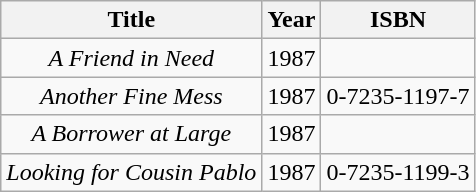<table class="wikitable" style="text-align:center">
<tr>
<th>Title</th>
<th>Year</th>
<th>ISBN</th>
</tr>
<tr>
<td><em>A Friend in Need</em></td>
<td>1987</td>
<td></td>
</tr>
<tr>
<td><em>Another Fine Mess</em></td>
<td>1987</td>
<td>0-7235-1197-7</td>
</tr>
<tr>
<td><em>A Borrower at Large</em></td>
<td>1987</td>
<td></td>
</tr>
<tr>
<td><em>Looking for Cousin Pablo</em></td>
<td>1987</td>
<td>0-7235-1199-3</td>
</tr>
</table>
